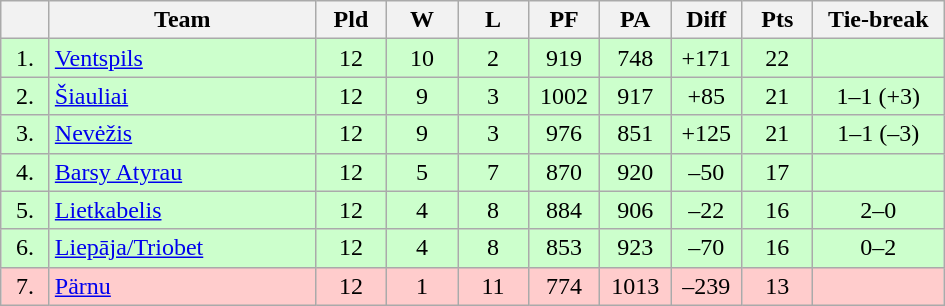<table class="wikitable" style="text-align:center">
<tr>
<th width=25></th>
<th width=170>Team</th>
<th width=40>Pld</th>
<th width=40>W</th>
<th width=40>L</th>
<th width=40>PF</th>
<th width=40>PA</th>
<th width=40>Diff</th>
<th width=40>Pts</th>
<th width=80>Tie-break</th>
</tr>
<tr style="background: #ccffcc;">
<td>1.</td>
<td align=left> <a href='#'>Ventspils</a></td>
<td>12</td>
<td>10</td>
<td>2</td>
<td>919</td>
<td>748</td>
<td>+171</td>
<td>22</td>
<td></td>
</tr>
<tr style="background: #ccffcc;">
<td>2.</td>
<td align=left> <a href='#'>Šiauliai</a></td>
<td>12</td>
<td>9</td>
<td>3</td>
<td>1002</td>
<td>917</td>
<td>+85</td>
<td>21</td>
<td>1–1 (+3)</td>
</tr>
<tr style="background: #ccffcc;">
<td>3.</td>
<td align=left> <a href='#'>Nevėžis</a></td>
<td>12</td>
<td>9</td>
<td>3</td>
<td>976</td>
<td>851</td>
<td>+125</td>
<td>21</td>
<td>1–1 (–3)</td>
</tr>
<tr style="background: #ccffcc;">
<td>4.</td>
<td align=left> <a href='#'>Barsy Atyrau</a></td>
<td>12</td>
<td>5</td>
<td>7</td>
<td>870</td>
<td>920</td>
<td>–50</td>
<td>17</td>
<td></td>
</tr>
<tr style="background: #ccffcc;">
<td>5.</td>
<td align=left> <a href='#'>Lietkabelis</a></td>
<td>12</td>
<td>4</td>
<td>8</td>
<td>884</td>
<td>906</td>
<td>–22</td>
<td>16</td>
<td>2–0</td>
</tr>
<tr style="background: #ccffcc;">
<td>6.</td>
<td align=left> <a href='#'>Liepāja/Triobet</a></td>
<td>12</td>
<td>4</td>
<td>8</td>
<td>853</td>
<td>923</td>
<td>–70</td>
<td>16</td>
<td>0–2</td>
</tr>
<tr style="background: #ffcccc;">
<td>7.</td>
<td align=left> <a href='#'>Pärnu</a></td>
<td>12</td>
<td>1</td>
<td>11</td>
<td>774</td>
<td>1013</td>
<td>–239</td>
<td>13</td>
<td></td>
</tr>
</table>
